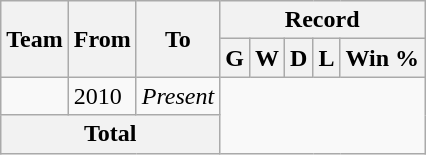<table class="wikitable" style="text-align: center">
<tr>
<th rowspan="2">Team</th>
<th rowspan="2">From</th>
<th rowspan="2">To</th>
<th colspan="5">Record</th>
</tr>
<tr>
<th>G</th>
<th>W</th>
<th>D</th>
<th>L</th>
<th>Win %</th>
</tr>
<tr>
<td align=left></td>
<td align=left>2010</td>
<td align=left><em>Present</em><br></td>
</tr>
<tr>
<th colspan="3">Total<br></th>
</tr>
</table>
